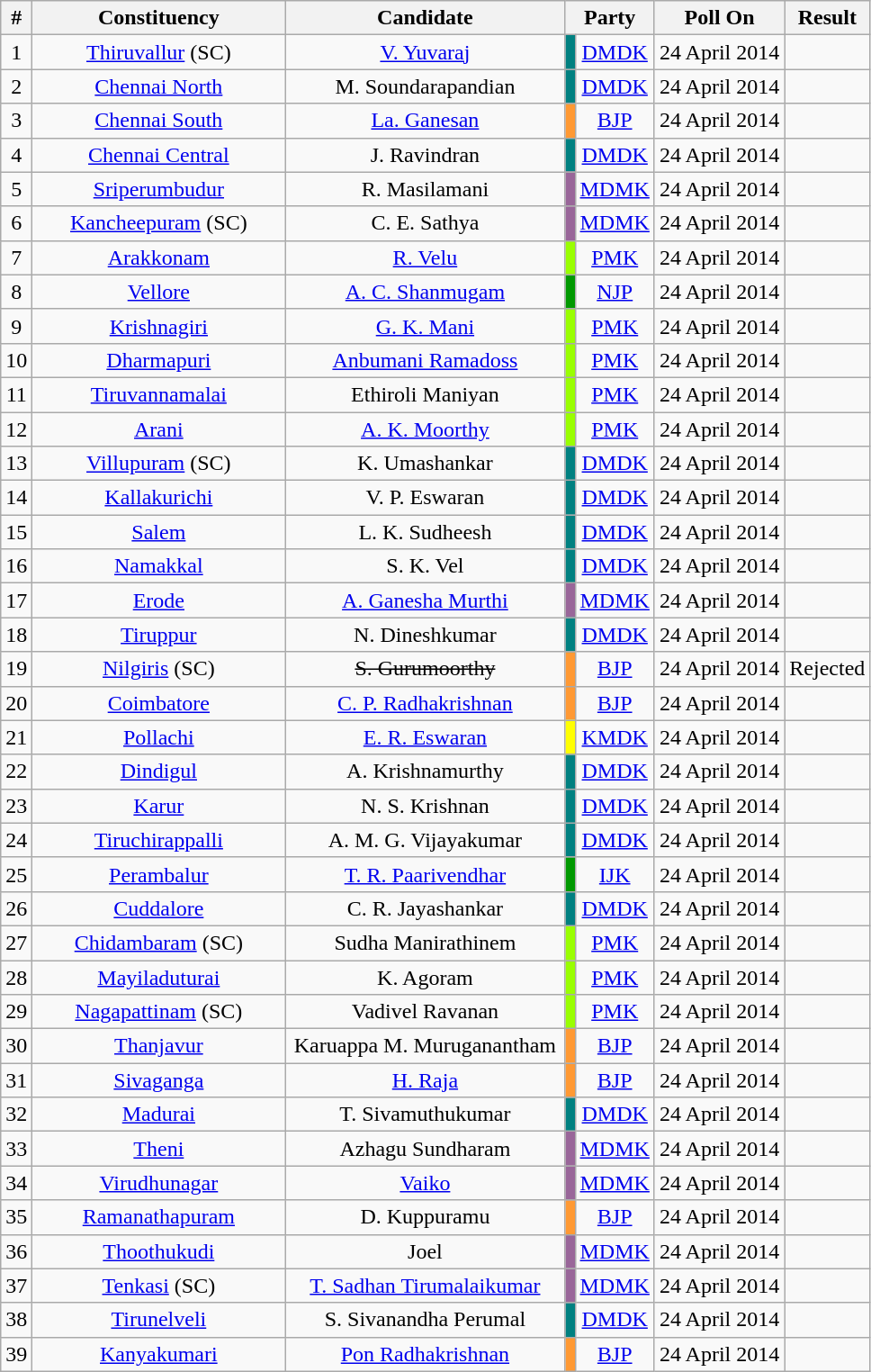<table class="wikitable sortable" style="text-align:center;">
<tr>
<th>#</th>
<th style="width:180px;">Constituency</th>
<th style="width:200px;">Candidate</th>
<th colspan="2">Party</th>
<th>Poll On</th>
<th>Result</th>
</tr>
<tr>
<td style="text-align:center;">1</td>
<td><a href='#'>Thiruvallur</a> (SC)</td>
<td><a href='#'>V. Yuvaraj</a></td>
<td bgcolor=#008080></td>
<td><a href='#'>DMDK</a></td>
<td>24 April 2014</td>
<td></td>
</tr>
<tr>
<td style="text-align:center;">2</td>
<td><a href='#'>Chennai North</a></td>
<td>M. Soundarapandian</td>
<td bgcolor=#008080></td>
<td><a href='#'>DMDK</a></td>
<td>24 April 2014</td>
<td></td>
</tr>
<tr>
<td style="text-align:center;">3</td>
<td><a href='#'>Chennai South</a></td>
<td><a href='#'>La. Ganesan</a></td>
<td bgcolor=#FF9933></td>
<td><a href='#'>BJP</a></td>
<td>24 April 2014</td>
<td></td>
</tr>
<tr>
<td style="text-align:center;">4</td>
<td><a href='#'>Chennai Central</a></td>
<td>J. Ravindran</td>
<td bgcolor=#008080></td>
<td><a href='#'>DMDK</a></td>
<td>24 April 2014</td>
<td></td>
</tr>
<tr>
<td style="text-align:center;">5</td>
<td><a href='#'>Sriperumbudur</a></td>
<td>R. Masilamani</td>
<td bgcolor=#996699></td>
<td><a href='#'>MDMK</a></td>
<td>24 April 2014</td>
<td></td>
</tr>
<tr>
<td style="text-align:center;">6</td>
<td><a href='#'>Kancheepuram</a> (SC)</td>
<td>C. E. Sathya</td>
<td bgcolor=#996699></td>
<td><a href='#'>MDMK</a></td>
<td>24 April 2014</td>
<td></td>
</tr>
<tr>
<td style="text-align:center;">7</td>
<td><a href='#'>Arakkonam</a></td>
<td><a href='#'>R. Velu</a></td>
<td bgcolor=#99FF00></td>
<td><a href='#'>PMK</a></td>
<td>24 April 2014</td>
<td></td>
</tr>
<tr>
<td style="text-align:center;">8</td>
<td><a href='#'>Vellore</a></td>
<td><a href='#'>A. C. Shanmugam</a></td>
<td bgcolor=#009900></td>
<td><a href='#'>NJP</a></td>
<td>24 April 2014</td>
<td></td>
</tr>
<tr>
<td style="text-align:center;">9</td>
<td><a href='#'>Krishnagiri</a></td>
<td><a href='#'>G. K. Mani</a></td>
<td bgcolor=#99FF00></td>
<td><a href='#'>PMK</a></td>
<td>24 April 2014</td>
<td></td>
</tr>
<tr>
<td style="text-align:center;">10</td>
<td><a href='#'>Dharmapuri</a></td>
<td><a href='#'>Anbumani Ramadoss</a></td>
<td bgcolor=#99FF00></td>
<td><a href='#'>PMK</a></td>
<td>24 April 2014</td>
<td></td>
</tr>
<tr>
<td style="text-align:center;">11</td>
<td><a href='#'>Tiruvannamalai</a></td>
<td>Ethiroli Maniyan</td>
<td bgcolor=#99FF00></td>
<td><a href='#'>PMK</a></td>
<td>24 April 2014</td>
<td></td>
</tr>
<tr>
<td style="text-align:center;">12</td>
<td><a href='#'>Arani</a></td>
<td><a href='#'>A. K. Moorthy</a></td>
<td bgcolor=#99FF00></td>
<td><a href='#'>PMK</a></td>
<td>24 April 2014</td>
<td></td>
</tr>
<tr>
<td style="text-align:center;">13</td>
<td><a href='#'>Villupuram</a> (SC)</td>
<td>K. Umashankar</td>
<td bgcolor=#008080></td>
<td><a href='#'>DMDK</a></td>
<td>24 April 2014</td>
<td></td>
</tr>
<tr>
<td style="text-align:center;">14</td>
<td><a href='#'>Kallakurichi</a></td>
<td>V. P. Eswaran</td>
<td bgcolor=#008080></td>
<td><a href='#'>DMDK</a></td>
<td>24 April 2014</td>
<td></td>
</tr>
<tr>
<td style="text-align:center;">15</td>
<td><a href='#'>Salem</a></td>
<td>L. K. Sudheesh</td>
<td bgcolor=#008080></td>
<td><a href='#'>DMDK</a></td>
<td>24 April 2014</td>
<td></td>
</tr>
<tr>
<td style="text-align:center;">16</td>
<td><a href='#'>Namakkal</a></td>
<td>S. K. Vel</td>
<td bgcolor=#008080></td>
<td><a href='#'>DMDK</a></td>
<td>24 April 2014</td>
<td></td>
</tr>
<tr>
<td style="text-align:center;">17</td>
<td><a href='#'>Erode</a></td>
<td><a href='#'>A. Ganesha Murthi</a></td>
<td bgcolor=#996699></td>
<td><a href='#'>MDMK</a></td>
<td>24 April 2014</td>
<td></td>
</tr>
<tr>
<td style="text-align:center;">18</td>
<td><a href='#'>Tiruppur</a></td>
<td>N. Dineshkumar</td>
<td bgcolor=#008080></td>
<td><a href='#'>DMDK</a></td>
<td>24 April 2014</td>
<td></td>
</tr>
<tr>
<td style="text-align:center;">19</td>
<td><a href='#'>Nilgiris</a> (SC)</td>
<td><del>S. Gurumoorthy</del></td>
<td bgcolor=#FF9933></td>
<td><a href='#'>BJP</a></td>
<td>24 April 2014</td>
<td>Rejected</td>
</tr>
<tr>
<td style="text-align:center;">20</td>
<td><a href='#'>Coimbatore</a></td>
<td><a href='#'>C. P. Radhakrishnan</a></td>
<td bgcolor=#FF9933></td>
<td><a href='#'>BJP</a></td>
<td>24 April 2014</td>
<td></td>
</tr>
<tr>
<td style="text-align:center;">21</td>
<td><a href='#'>Pollachi</a></td>
<td><a href='#'>E. R. Eswaran</a></td>
<td bgcolor=#FFFF00></td>
<td><a href='#'>KMDK</a></td>
<td>24 April 2014</td>
<td></td>
</tr>
<tr>
<td style="text-align:center;">22</td>
<td><a href='#'>Dindigul</a></td>
<td>A. Krishnamurthy</td>
<td bgcolor=#008080></td>
<td><a href='#'>DMDK</a></td>
<td>24 April 2014</td>
<td></td>
</tr>
<tr>
<td style="text-align:center;">23</td>
<td><a href='#'>Karur</a></td>
<td>N. S. Krishnan</td>
<td bgcolor=#008080></td>
<td><a href='#'>DMDK</a></td>
<td>24 April 2014</td>
<td></td>
</tr>
<tr>
<td style="text-align:center;">24</td>
<td><a href='#'>Tiruchirappalli</a></td>
<td>A. M. G. Vijayakumar</td>
<td bgcolor=#008080></td>
<td><a href='#'>DMDK</a></td>
<td>24 April 2014</td>
<td></td>
</tr>
<tr>
<td style="text-align:center;">25</td>
<td><a href='#'>Perambalur</a></td>
<td><a href='#'>T. R. Paarivendhar</a></td>
<td bgcolor=#009900></td>
<td><a href='#'>IJK</a></td>
<td>24 April 2014</td>
<td></td>
</tr>
<tr>
<td style="text-align:center;">26</td>
<td><a href='#'>Cuddalore</a></td>
<td>C. R. Jayashankar</td>
<td bgcolor=#008080></td>
<td><a href='#'>DMDK</a></td>
<td>24 April 2014</td>
<td></td>
</tr>
<tr>
<td style="text-align:center;">27</td>
<td><a href='#'>Chidambaram</a> (SC)</td>
<td>Sudha Manirathinem</td>
<td bgcolor=#99FF00></td>
<td><a href='#'>PMK</a></td>
<td>24 April 2014</td>
<td></td>
</tr>
<tr>
<td style="text-align:center;">28</td>
<td><a href='#'>Mayiladuturai</a></td>
<td>K. Agoram</td>
<td bgcolor=#99FF00></td>
<td><a href='#'>PMK</a></td>
<td>24 April 2014</td>
<td></td>
</tr>
<tr>
<td style="text-align:center;">29</td>
<td><a href='#'>Nagapattinam</a> (SC)</td>
<td>Vadivel Ravanan</td>
<td bgcolor=#99FF00></td>
<td><a href='#'>PMK</a></td>
<td>24 April 2014</td>
<td></td>
</tr>
<tr>
<td style="text-align:center;">30</td>
<td><a href='#'>Thanjavur</a></td>
<td>Karuappa M. Muruganantham</td>
<td bgcolor=#FF9933></td>
<td><a href='#'>BJP</a></td>
<td>24 April 2014</td>
<td></td>
</tr>
<tr>
<td style="text-align:center;">31</td>
<td><a href='#'>Sivaganga</a></td>
<td><a href='#'>H. Raja</a></td>
<td bgcolor=#FF9933></td>
<td><a href='#'>BJP</a></td>
<td>24 April 2014</td>
<td></td>
</tr>
<tr>
<td style="text-align:center;">32</td>
<td><a href='#'>Madurai</a></td>
<td>T. Sivamuthukumar</td>
<td bgcolor=#008080></td>
<td><a href='#'>DMDK</a></td>
<td>24 April 2014</td>
<td></td>
</tr>
<tr>
<td style="text-align:center;">33</td>
<td><a href='#'>Theni</a></td>
<td>Azhagu Sundharam</td>
<td bgcolor=#996699></td>
<td><a href='#'>MDMK</a></td>
<td>24 April 2014</td>
<td></td>
</tr>
<tr>
<td style="text-align:center;">34</td>
<td><a href='#'>Virudhunagar</a></td>
<td><a href='#'>Vaiko</a></td>
<td bgcolor=#996699></td>
<td><a href='#'>MDMK</a></td>
<td>24 April 2014</td>
<td></td>
</tr>
<tr>
<td style="text-align:center;">35</td>
<td><a href='#'>Ramanathapuram</a></td>
<td>D. Kuppuramu</td>
<td bgcolor=#FF9933></td>
<td><a href='#'>BJP</a></td>
<td>24 April 2014</td>
<td></td>
</tr>
<tr>
<td style="text-align:center;">36</td>
<td><a href='#'>Thoothukudi</a></td>
<td>Joel</td>
<td bgcolor=#996699></td>
<td><a href='#'>MDMK</a></td>
<td>24 April 2014</td>
<td></td>
</tr>
<tr>
<td style="text-align:center;">37</td>
<td><a href='#'>Tenkasi</a> (SC)</td>
<td><a href='#'>T. Sadhan Tirumalaikumar</a></td>
<td bgcolor=#996699></td>
<td><a href='#'>MDMK</a></td>
<td>24 April 2014</td>
<td></td>
</tr>
<tr>
<td style="text-align:center;">38</td>
<td><a href='#'>Tirunelveli</a></td>
<td>S. Sivanandha Perumal</td>
<td bgcolor=#008080></td>
<td><a href='#'>DMDK</a></td>
<td>24 April 2014</td>
<td></td>
</tr>
<tr>
<td style="text-align:center;">39</td>
<td><a href='#'>Kanyakumari</a></td>
<td><a href='#'>Pon Radhakrishnan</a></td>
<td bgcolor=#FF9933></td>
<td><a href='#'>BJP</a></td>
<td>24 April 2014</td>
<td></td>
</tr>
</table>
